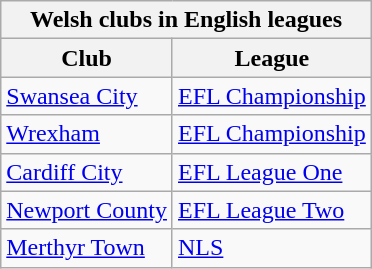<table class="wikitable sortable">
<tr>
<th colspan="2">Welsh clubs in English leagues</th>
</tr>
<tr>
<th>Club</th>
<th>League</th>
</tr>
<tr>
<td><a href='#'>Swansea City</a></td>
<td><a href='#'>EFL Championship</a></td>
</tr>
<tr>
<td><a href='#'>Wrexham</a></td>
<td><a href='#'>EFL Championship </a></td>
</tr>
<tr>
<td><a href='#'>Cardiff City</a></td>
<td><a href='#'>EFL League One</a></td>
</tr>
<tr>
<td><a href='#'>Newport County</a></td>
<td><a href='#'>EFL League Two</a></td>
</tr>
<tr>
<td><a href='#'>Merthyr Town</a></td>
<td><a href='#'>NLS</a></td>
</tr>
</table>
